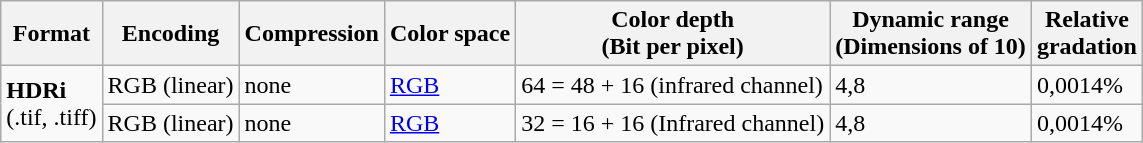<table class="wikitable">
<tr class="backgroundcolor5">
<th>Format</th>
<th>Encoding</th>
<th>Compression</th>
<th>Color space</th>
<th>Color depth<br><span>(Bit per pixel)</span></th>
<th>Dynamic range<br><span>(Dimensions of 10)</span></th>
<th>Relative<br>gradation</th>
</tr>
<tr>
<td rowspan="2"><strong>HDRi</strong><br>(.tif, .tiff)</td>
<td>RGB <span>(linear)</span></td>
<td>none</td>
<td><a href='#'>RGB</a></td>
<td>64 = 48 + 16 (infrared channel)</td>
<td>4,8</td>
<td>0,0014%</td>
</tr>
<tr>
<td>RGB <span>(linear)</span></td>
<td>none</td>
<td><a href='#'>RGB</a></td>
<td>32 = 16 + 16 (Infrared channel)</td>
<td>4,8</td>
<td>0,0014%</td>
</tr>
</table>
